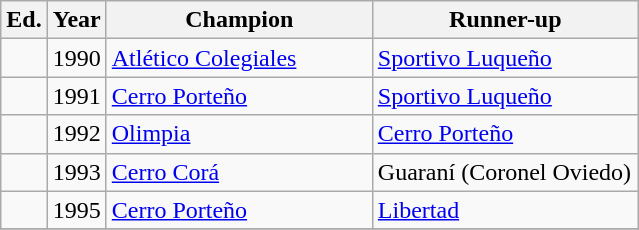<table class="wikitable sortable" style="text-align:left">
<tr>
<th width=px>Ed.</th>
<th width=>Year</th>
<th width=170px>Champion</th>
<th width=170px>Runner-up</th>
</tr>
<tr>
<td></td>
<td>1990</td>
<td><a href='#'>Atlético Colegiales</a></td>
<td><a href='#'>Sportivo Luqueño</a></td>
</tr>
<tr>
<td></td>
<td>1991</td>
<td><a href='#'>Cerro Porteño</a></td>
<td><a href='#'>Sportivo Luqueño</a></td>
</tr>
<tr>
<td></td>
<td>1992</td>
<td><a href='#'>Olimpia</a></td>
<td><a href='#'>Cerro Porteño</a></td>
</tr>
<tr>
<td></td>
<td>1993</td>
<td><a href='#'>Cerro Corá</a></td>
<td>Guaraní (Coronel Oviedo)</td>
</tr>
<tr>
<td></td>
<td>1995</td>
<td><a href='#'>Cerro Porteño</a></td>
<td><a href='#'>Libertad</a></td>
</tr>
<tr>
</tr>
</table>
